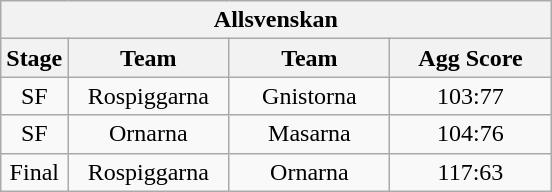<table class="wikitable">
<tr>
<th colspan="4">Allsvenskan</th>
</tr>
<tr>
<th width=20>Stage</th>
<th width=100>Team</th>
<th width=100>Team</th>
<th width=100>Agg Score</th>
</tr>
<tr align=center>
<td>SF</td>
<td>Rospiggarna</td>
<td>Gnistorna</td>
<td>103:77</td>
</tr>
<tr align=center>
<td>SF</td>
<td>Ornarna</td>
<td>Masarna</td>
<td>104:76</td>
</tr>
<tr align=center>
<td>Final</td>
<td>Rospiggarna</td>
<td>Ornarna</td>
<td>117:63</td>
</tr>
</table>
